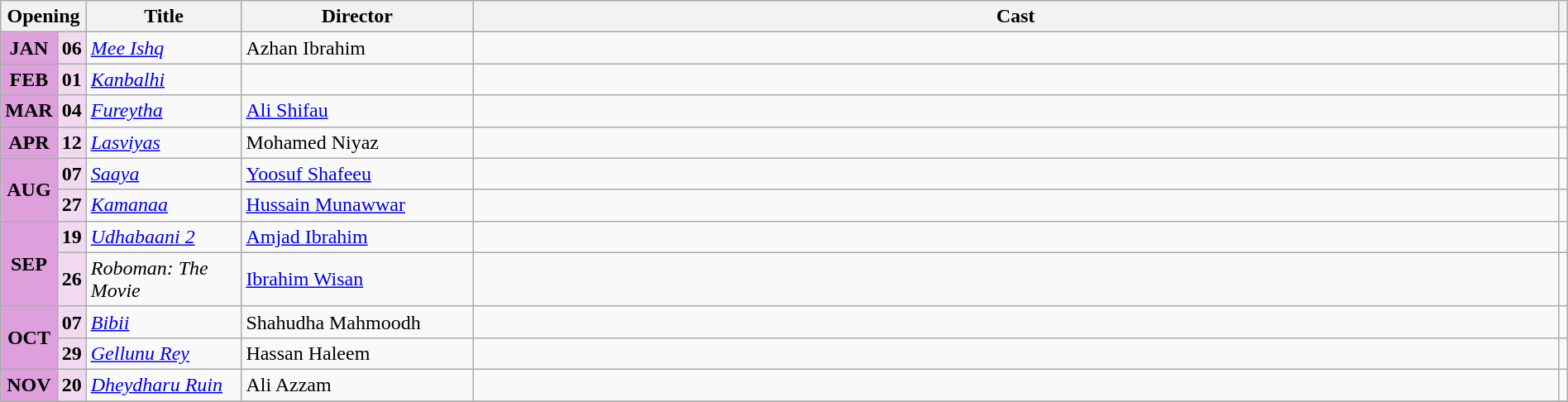<table class="wikitable plainrowheaders" width="100%">
<tr>
<th scope="col" colspan="2" width="4%">Opening</th>
<th scope="col" width="10%">Title</th>
<th scope="col" width="15%">Director</th>
<th scope="col" width="73%">Cast</th>
<th scope="col" width="2%"></th>
</tr>
<tr>
<td style="text-align:center; background:plum; textcolor:#000;"><strong>JAN</strong></td>
<td style="text-align:center; background:#f1daf1;"><strong>06</strong></td>
<td><em><a href='#'>Mee Ishq</a></em></td>
<td>Azhan Ibrahim</td>
<td></td>
<td style="text-align:center;"></td>
</tr>
<tr>
<td style="text-align:center; background:plum; textcolor:#000;"><strong>FEB</strong></td>
<td style="text-align:center; background:#f1daf1;"><strong>01</strong></td>
<td><em><a href='#'>Kanbalhi</a></em></td>
<td></td>
<td></td>
<td style="text-align:center;"></td>
</tr>
<tr>
<td style="text-align:center; background:plum; textcolor:#000;"><strong>MAR</strong></td>
<td style="text-align:center; background:#f1daf1;"><strong>04</strong></td>
<td><em><a href='#'>Fureytha</a></em></td>
<td><a href='#'>Ali Shifau</a></td>
<td></td>
<td style="text-align:center;"></td>
</tr>
<tr>
<td style="text-align:center; background:plum; textcolor:#000;"><strong>APR</strong></td>
<td style="text-align:center; background:#f1daf1;"><strong>12</strong></td>
<td><em><a href='#'>Lasviyas</a></em></td>
<td>Mohamed Niyaz</td>
<td></td>
<td style="text-align:center;"></td>
</tr>
<tr>
<td style="text-align:center; background:plum; textcolor:#000;" rowspan="2"><strong>AUG</strong></td>
<td style="text-align:center; background:#f1daf1;"><strong>07</strong></td>
<td><em><a href='#'>Saaya</a></em></td>
<td><a href='#'>Yoosuf Shafeeu</a></td>
<td></td>
<td style="text-align:center;"></td>
</tr>
<tr>
<td style="text-align:center; background:#f1daf1;"><strong>27</strong></td>
<td><em><a href='#'>Kamanaa</a></em></td>
<td><a href='#'>Hussain Munawwar</a></td>
<td></td>
<td style="text-align: center;"></td>
</tr>
<tr>
<td style="text-align:center; background:plum; textcolor:#000;" rowspan="2"><strong>SEP</strong></td>
<td style="text-align:center; background:#f1daf1;"><strong>19</strong></td>
<td><em><a href='#'>Udhabaani 2</a></em></td>
<td><a href='#'>Amjad Ibrahim</a></td>
<td></td>
<td style="text-align:center;"></td>
</tr>
<tr>
<td style="text-align:center; background:#f1daf1;"><strong>26</strong></td>
<td><em>Roboman: The Movie</em></td>
<td><a href='#'>Ibrahim Wisan</a></td>
<td></td>
<td style="text-align:center;"></td>
</tr>
<tr>
<td style="text-align:center; background:plum; textcolor:#000;" rowspan="2"><strong>OCT</strong></td>
<td style="text-align:center; background:#f1daf1;"><strong>07</strong></td>
<td><em><a href='#'>Bibii</a></em></td>
<td>Shahudha Mahmoodh</td>
<td></td>
<td style="text-align:center;"></td>
</tr>
<tr>
<td style="text-align:center; background:#f1daf1;"><strong>29</strong></td>
<td><em><a href='#'>Gellunu Rey</a></em></td>
<td>Hassan Haleem</td>
<td></td>
<td style="text-align:center;"></td>
</tr>
<tr>
<td style="text-align:center; background:plum; textcolor:#000;"><strong>NOV</strong></td>
<td style="text-align:center; background:#f1daf1;"><strong>20</strong></td>
<td><em><a href='#'>Dheydharu Ruin</a></em></td>
<td>Ali Azzam</td>
<td></td>
<td style="text-align:center;"></td>
</tr>
<tr>
</tr>
</table>
